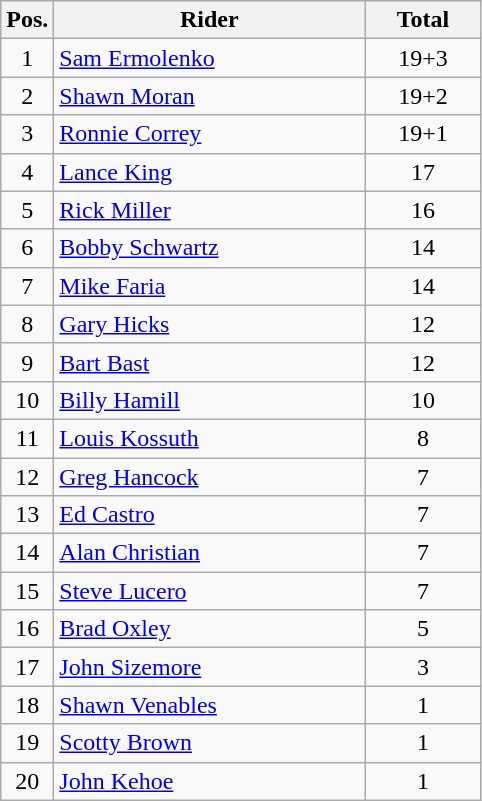<table class=wikitable>
<tr>
<th width=25px>Pos.</th>
<th width=200px>Rider</th>
<th width=70px>Total</th>
</tr>
<tr align=center >
<td>1</td>
<td align=left><a href='#'>Sam Ermolenko</a></td>
<td>19+3</td>
</tr>
<tr align=center >
<td>2</td>
<td align=left><a href='#'>Shawn Moran</a></td>
<td>19+2</td>
</tr>
<tr align=center >
<td>3</td>
<td align=left><a href='#'>Ronnie Correy</a></td>
<td>19+1</td>
</tr>
<tr align=center >
<td>4</td>
<td align=left><a href='#'>Lance King</a></td>
<td>17</td>
</tr>
<tr align=center >
<td>5</td>
<td align=left><a href='#'>Rick Miller</a></td>
<td>16</td>
</tr>
<tr align=center>
<td>6</td>
<td align=left><a href='#'>Bobby Schwartz</a></td>
<td>14</td>
</tr>
<tr align=center>
<td>7</td>
<td align=left><a href='#'>Mike Faria</a></td>
<td>14</td>
</tr>
<tr align=center>
<td>8</td>
<td align=left><a href='#'>Gary Hicks</a></td>
<td>12</td>
</tr>
<tr align=center>
<td>9</td>
<td align=left><a href='#'>Bart Bast</a></td>
<td>12</td>
</tr>
<tr align=center>
<td>10</td>
<td align=left><a href='#'>Billy Hamill</a></td>
<td>10</td>
</tr>
<tr align=center>
<td>11</td>
<td align=left><a href='#'>Louis Kossuth</a></td>
<td>8</td>
</tr>
<tr align=center>
<td>12</td>
<td align=left><a href='#'>Greg Hancock</a></td>
<td>7</td>
</tr>
<tr align=center>
<td>13</td>
<td align=left><a href='#'>Ed Castro</a></td>
<td>7</td>
</tr>
<tr align=center>
<td>14</td>
<td align=left><a href='#'>Alan Christian</a></td>
<td>7</td>
</tr>
<tr align=center>
<td>15</td>
<td align=left><a href='#'>Steve Lucero</a></td>
<td>7</td>
</tr>
<tr align=center>
<td>16</td>
<td align=left><a href='#'>Brad Oxley</a></td>
<td>5</td>
</tr>
<tr align=center>
<td>17</td>
<td align=left><a href='#'>John Sizemore</a></td>
<td>3</td>
</tr>
<tr align=center>
<td>18</td>
<td align=left><a href='#'>Shawn Venables</a></td>
<td>1</td>
</tr>
<tr align=center>
<td>19</td>
<td align=left><a href='#'>Scotty Brown</a></td>
<td>1</td>
</tr>
<tr align=center>
<td>20</td>
<td align=left><a href='#'>John Kehoe</a></td>
<td>1</td>
</tr>
</table>
